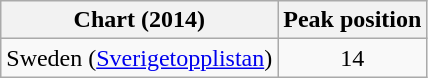<table class="wikitable">
<tr>
<th>Chart (2014)</th>
<th>Peak position</th>
</tr>
<tr>
<td>Sweden (<a href='#'>Sverigetopplistan</a>)</td>
<td align="center">14</td>
</tr>
</table>
